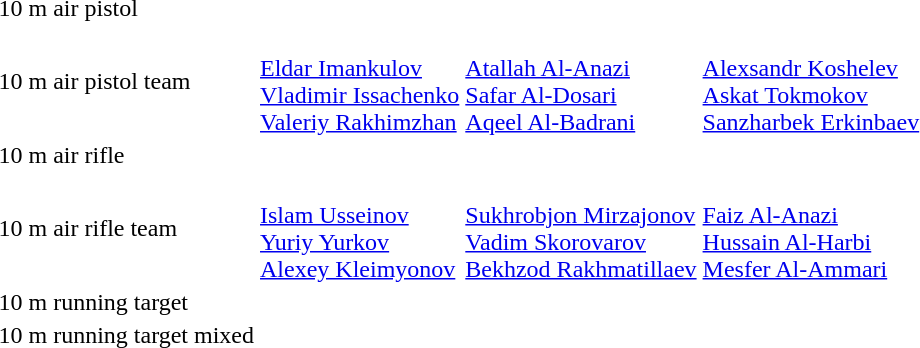<table>
<tr>
<td>10 m air pistol</td>
<td></td>
<td></td>
<td></td>
</tr>
<tr>
<td>10 m air pistol team</td>
<td><br><a href='#'>Eldar Imankulov</a><br><a href='#'>Vladimir Issachenko</a><br><a href='#'>Valeriy Rakhimzhan</a></td>
<td><br><a href='#'>Atallah Al-Anazi</a><br><a href='#'>Safar Al-Dosari</a><br><a href='#'>Aqeel Al-Badrani</a></td>
<td><br><a href='#'>Alexsandr Koshelev</a><br><a href='#'>Askat Tokmokov</a><br><a href='#'>Sanzharbek Erkinbaev</a></td>
</tr>
<tr>
<td>10 m air rifle</td>
<td></td>
<td></td>
<td></td>
</tr>
<tr>
<td>10 m air rifle team</td>
<td><br><a href='#'>Islam Usseinov</a><br><a href='#'>Yuriy Yurkov</a><br><a href='#'>Alexey Kleimyonov</a></td>
<td><br><a href='#'>Sukhrobjon Mirzajonov</a><br><a href='#'>Vadim Skorovarov</a><br><a href='#'>Bekhzod Rakhmatillaev</a></td>
<td><br><a href='#'>Faiz Al-Anazi</a><br><a href='#'>Hussain Al-Harbi</a><br><a href='#'>Mesfer Al-Ammari</a></td>
</tr>
<tr>
<td>10 m running target</td>
<td></td>
<td></td>
<td></td>
</tr>
<tr>
<td>10 m running target mixed</td>
<td></td>
<td></td>
<td></td>
</tr>
</table>
